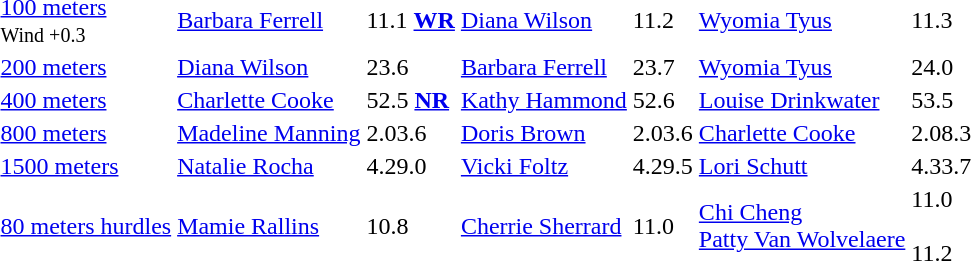<table>
<tr>
<td><a href='#'>100 meters</a><br><small>Wind +0.3</small></td>
<td><a href='#'>Barbara Ferrell</a></td>
<td>11.1 <strong><a href='#'>WR</a></strong></td>
<td><a href='#'>Diana Wilson</a></td>
<td>11.2</td>
<td><a href='#'>Wyomia Tyus</a></td>
<td>11.3</td>
</tr>
<tr>
<td><a href='#'>200 meters</a></td>
<td><a href='#'>Diana Wilson</a></td>
<td>23.6</td>
<td><a href='#'>Barbara Ferrell</a></td>
<td>23.7</td>
<td><a href='#'>Wyomia Tyus</a></td>
<td>24.0</td>
</tr>
<tr>
<td><a href='#'>400 meters</a></td>
<td><a href='#'>Charlette Cooke</a></td>
<td>52.5 <strong><a href='#'>NR</a></strong></td>
<td><a href='#'>Kathy Hammond</a></td>
<td>52.6</td>
<td><a href='#'>Louise Drinkwater</a></td>
<td>53.5</td>
</tr>
<tr>
<td><a href='#'>800 meters</a></td>
<td><a href='#'>Madeline Manning</a></td>
<td>2.03.6</td>
<td><a href='#'>Doris Brown</a></td>
<td>2.03.6</td>
<td><a href='#'>Charlette Cooke</a></td>
<td>2.08.3</td>
</tr>
<tr>
<td><a href='#'>1500 meters</a></td>
<td><a href='#'>Natalie Rocha</a></td>
<td>4.29.0</td>
<td><a href='#'>Vicki Foltz</a></td>
<td>4.29.5</td>
<td><a href='#'>Lori Schutt</a></td>
<td>4.33.7</td>
</tr>
<tr>
<td><a href='#'>80 meters hurdles</a></td>
<td><a href='#'>Mamie Rallins</a></td>
<td>10.8</td>
<td><a href='#'>Cherrie Sherrard</a></td>
<td>11.0</td>
<td><a href='#'>Chi Cheng</a> <br><a href='#'>Patty Van Wolvelaere</a></td>
<td>11.0<br><br>11.2</td>
</tr>
</table>
